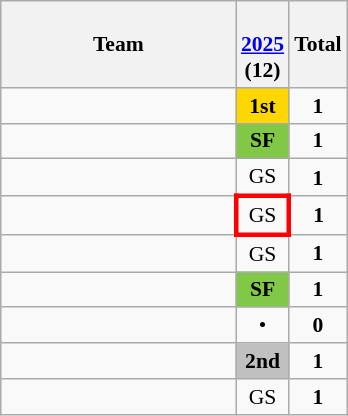<table class="wikitable" style="text-align:center; font-size:90%">
<tr>
<th width=150>Team</th>
<th><br><a href='#'>2025</a><br> (12)</th>
<th>Total</th>
</tr>
<tr>
<td align=left></td>
<td bgcolor=gold><strong>1st</strong></td>
<td><strong>1</strong></td>
</tr>
<tr>
<td align=left></td>
<td bgcolor=#81c846><strong>SF</strong></td>
<td><strong>1</strong></td>
</tr>
<tr>
<td align=left></td>
<td>GS</td>
<td><strong>1</strong></td>
</tr>
<tr>
<td align=left></td>
<td style="border: 3px solid red">GS</td>
<td><strong>1</strong></td>
</tr>
<tr>
<td align=left></td>
<td>GS</td>
<td><strong>1</strong></td>
</tr>
<tr>
<td align=left></td>
<td bgcolor=#81c846><strong>SF</strong></td>
<td><strong>1</strong></td>
</tr>
<tr>
<td align=left></td>
<td>•</td>
<td><strong>0</strong></td>
</tr>
<tr>
<td align=left></td>
<td bgcolor=silver><strong>2nd</strong></td>
<td><strong>1</strong></td>
</tr>
<tr>
<td align=left></td>
<td>GS</td>
<td><strong>1</strong></td>
</tr>
</table>
